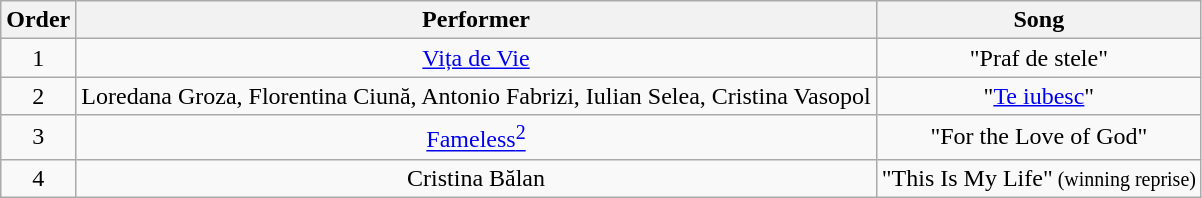<table class="wikitable" style="text-align:center">
<tr>
<th>Order</th>
<th>Performer</th>
<th>Song</th>
</tr>
<tr>
<td>1</td>
<td><a href='#'>Vița de Vie</a></td>
<td>"Praf de stele"</td>
</tr>
<tr>
<td>2</td>
<td>Loredana Groza, Florentina Ciună, Antonio Fabrizi, Iulian Selea, Cristina Vasopol</td>
<td>"<a href='#'>Te iubesc</a>"</td>
</tr>
<tr>
<td>3</td>
<td><a href='#'>Fameless</a><span><a href='#'><sup>2</sup></a></span></td>
<td>"For the Love of God"</td>
</tr>
<tr>
<td>4</td>
<td>Cristina Bălan</td>
<td>"This Is My Life"<small> (winning reprise)</small></td>
</tr>
</table>
